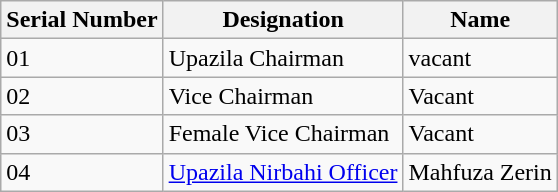<table class="wikitable sortable">
<tr>
<th>Serial Number</th>
<th>Designation</th>
<th>Name</th>
</tr>
<tr>
<td>01</td>
<td>Upazila Chairman</td>
<td>vacant</td>
</tr>
<tr>
<td>02</td>
<td>Vice Chairman</td>
<td>Vacant</td>
</tr>
<tr>
<td>03</td>
<td>Female Vice Chairman</td>
<td>Vacant</td>
</tr>
<tr>
<td>04</td>
<td><a href='#'>Upazila Nirbahi Officer</a></td>
<td>Mahfuza Zerin</td>
</tr>
</table>
